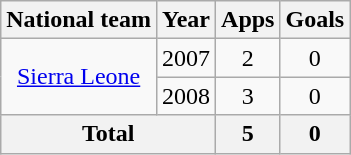<table class="wikitable" style="text-align: center;">
<tr>
<th>National team</th>
<th>Year</th>
<th>Apps</th>
<th>Goals</th>
</tr>
<tr>
<td rowspan="2"><a href='#'>Sierra Leone</a></td>
<td>2007</td>
<td>2</td>
<td>0</td>
</tr>
<tr>
<td>2008</td>
<td>3</td>
<td>0</td>
</tr>
<tr>
<th colspan="2">Total</th>
<th>5</th>
<th>0</th>
</tr>
</table>
